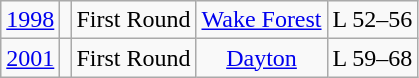<table class="wikitable">
<tr align="center">
<td><a href='#'>1998</a></td>
<td></td>
<td>First Round</td>
<td><a href='#'>Wake Forest</a></td>
<td>L 52–56</td>
</tr>
<tr align="center">
<td><a href='#'>2001</a></td>
<td></td>
<td>First Round</td>
<td><a href='#'>Dayton</a></td>
<td>L 59–68</td>
</tr>
</table>
